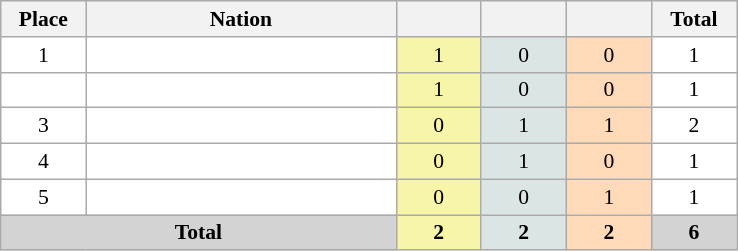<table class=wikitable style="border:1px solid #AAAAAA;font-size:90%">
<tr bgcolor="#EFEFEF">
<th width=50>Place</th>
<th width=200>Nation</th>
<th width=50></th>
<th width=50></th>
<th width=50></th>
<th width=50>Total</th>
</tr>
<tr align="center" valign="top" bgcolor="#FFFFFF">
<td>1</td>
<td align="left"></td>
<td style="background:#F7F6A8;">1</td>
<td style="background:#DCE5E5;">0</td>
<td style="background:#FFDAB9;">0</td>
<td>1</td>
</tr>
<tr align="center" valign="top" bgcolor="#FFFFFF">
<td></td>
<td align="left"></td>
<td style="background:#F7F6A8;">1</td>
<td style="background:#DCE5E5;">0</td>
<td style="background:#FFDAB9;">0</td>
<td>1</td>
</tr>
<tr align="center" valign="top" bgcolor="#FFFFFF">
<td>3</td>
<td align="left"></td>
<td style="background:#F7F6A8;">0</td>
<td style="background:#DCE5E5;">1</td>
<td style="background:#FFDAB9;">1</td>
<td>2</td>
</tr>
<tr align="center" valign="top" bgcolor="#FFFFFF">
<td>4</td>
<td align="left"></td>
<td style="background:#F7F6A8;">0</td>
<td style="background:#DCE5E5;">1</td>
<td style="background:#FFDAB9;">0</td>
<td>1</td>
</tr>
<tr align="center" valign="top" bgcolor="#FFFFFF">
<td>5</td>
<td align="left"></td>
<td style="background:#F7F6A8;">0</td>
<td style="background:#DCE5E5;">0</td>
<td style="background:#FFDAB9;">1</td>
<td>1</td>
</tr>
<tr align="center">
<td colspan="2" bgcolor=D3D3D3><strong>Total</strong></td>
<td style="background:#F7F6A8;"><strong>2</strong></td>
<td style="background:#DCE5E5;"><strong>2</strong></td>
<td style="background:#FFDAB9;"><strong>2</strong></td>
<td bgcolor=D3D3D3><strong>6</strong></td>
</tr>
</table>
